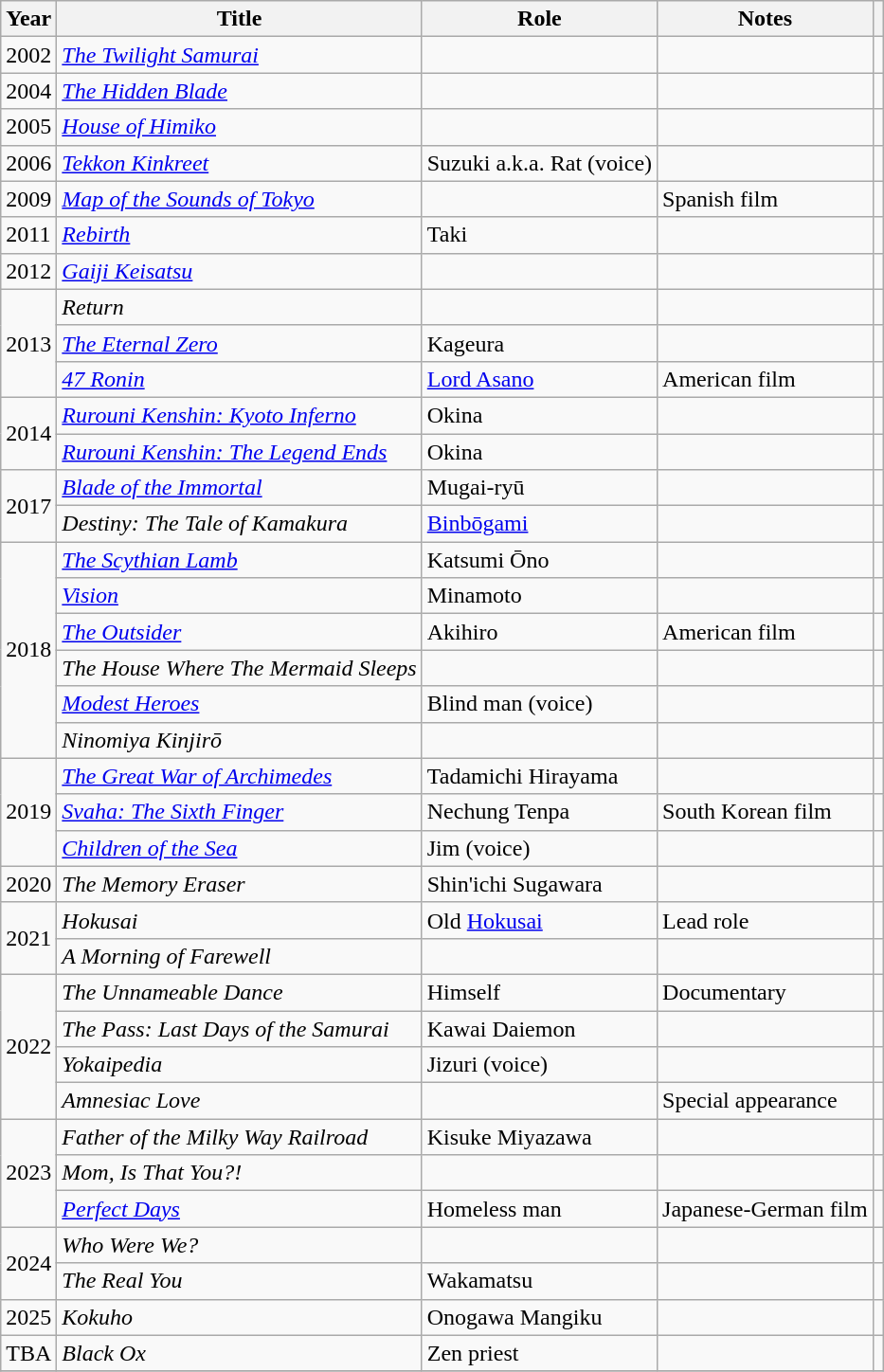<table class="wikitable sortable">
<tr>
<th>Year</th>
<th>Title</th>
<th>Role</th>
<th class="unsortable">Notes</th>
<th class="unsortable"></th>
</tr>
<tr>
<td>2002</td>
<td><em><a href='#'>The Twilight Samurai</a></em></td>
<td></td>
<td></td>
<td></td>
</tr>
<tr>
<td>2004</td>
<td><em><a href='#'>The Hidden Blade</a></em></td>
<td></td>
<td></td>
<td></td>
</tr>
<tr>
<td>2005</td>
<td><em><a href='#'>House of Himiko</a></em></td>
<td></td>
<td></td>
<td></td>
</tr>
<tr>
<td>2006</td>
<td><em><a href='#'>Tekkon Kinkreet</a></em></td>
<td>Suzuki a.k.a. Rat (voice)</td>
<td></td>
<td></td>
</tr>
<tr>
<td>2009</td>
<td><em><a href='#'>Map of the Sounds of Tokyo</a></em></td>
<td></td>
<td>Spanish film</td>
<td></td>
</tr>
<tr>
<td>2011</td>
<td><em><a href='#'>Rebirth</a></em></td>
<td>Taki</td>
<td></td>
<td></td>
</tr>
<tr>
<td>2012</td>
<td><em><a href='#'>Gaiji Keisatsu</a></em></td>
<td></td>
<td></td>
<td></td>
</tr>
<tr>
<td rowspan=3>2013</td>
<td><em>Return</em></td>
<td></td>
<td></td>
<td></td>
</tr>
<tr>
<td><em><a href='#'>The Eternal Zero</a></em></td>
<td>Kageura</td>
<td></td>
<td></td>
</tr>
<tr>
<td><em><a href='#'>47 Ronin</a></em></td>
<td><a href='#'>Lord Asano</a></td>
<td>American film</td>
<td></td>
</tr>
<tr>
<td rowspan=2>2014</td>
<td><em><a href='#'>Rurouni Kenshin: Kyoto Inferno</a></em></td>
<td>Okina</td>
<td></td>
<td></td>
</tr>
<tr>
<td><em><a href='#'>Rurouni Kenshin: The Legend Ends</a></em></td>
<td>Okina</td>
<td></td>
<td></td>
</tr>
<tr>
<td rowspan=2>2017</td>
<td><em><a href='#'>Blade of the Immortal</a></em></td>
<td>Mugai-ryū</td>
<td></td>
<td></td>
</tr>
<tr>
<td><em>Destiny: The Tale of Kamakura</em></td>
<td><a href='#'>Binbōgami</a></td>
<td></td>
<td></td>
</tr>
<tr>
<td rowspan=6>2018</td>
<td><em><a href='#'>The Scythian Lamb</a></em></td>
<td>Katsumi Ōno</td>
<td></td>
<td></td>
</tr>
<tr>
<td><em><a href='#'>Vision</a></em></td>
<td>Minamoto</td>
<td></td>
<td></td>
</tr>
<tr>
<td><em><a href='#'>The Outsider</a></em></td>
<td>Akihiro</td>
<td>American film</td>
<td></td>
</tr>
<tr>
<td><em>The House Where The Mermaid Sleeps</em></td>
<td></td>
<td></td>
<td></td>
</tr>
<tr>
<td><em><a href='#'>Modest Heroes</a></em></td>
<td>Blind man (voice)</td>
<td></td>
<td></td>
</tr>
<tr>
<td><em>Ninomiya Kinjirō</em></td>
<td></td>
<td></td>
<td></td>
</tr>
<tr>
<td rowspan=3>2019</td>
<td><em><a href='#'>The Great War of Archimedes</a></em></td>
<td>Tadamichi Hirayama</td>
<td></td>
<td></td>
</tr>
<tr>
<td><em><a href='#'>Svaha: The Sixth Finger</a></em></td>
<td>Nechung Tenpa</td>
<td>South Korean film</td>
<td></td>
</tr>
<tr>
<td><em><a href='#'>Children of the Sea</a></em></td>
<td>Jim (voice)</td>
<td></td>
<td></td>
</tr>
<tr>
<td>2020</td>
<td><em>The Memory Eraser</em></td>
<td>Shin'ichi Sugawara</td>
<td></td>
<td></td>
</tr>
<tr>
<td rowspan=2>2021</td>
<td><em>Hokusai</em></td>
<td>Old <a href='#'>Hokusai</a></td>
<td>Lead role</td>
<td></td>
</tr>
<tr>
<td><em>A Morning of Farewell</em></td>
<td></td>
<td></td>
<td></td>
</tr>
<tr>
<td rowspan=4>2022</td>
<td><em>The Unnameable Dance</em></td>
<td>Himself</td>
<td>Documentary</td>
<td></td>
</tr>
<tr>
<td><em>The Pass: Last Days of the Samurai</em></td>
<td>Kawai Daiemon</td>
<td></td>
<td></td>
</tr>
<tr>
<td><em>Yokaipedia</em></td>
<td>Jizuri (voice)</td>
<td></td>
<td></td>
</tr>
<tr>
<td><em>Amnesiac Love</em></td>
<td></td>
<td>Special appearance</td>
<td></td>
</tr>
<tr>
<td rowspan=3>2023</td>
<td><em>Father of the Milky Way Railroad</em></td>
<td>Kisuke Miyazawa</td>
<td></td>
<td></td>
</tr>
<tr>
<td><em>Mom, Is That You?!</em></td>
<td></td>
<td></td>
<td></td>
</tr>
<tr>
<td><em><a href='#'>Perfect Days</a></em></td>
<td>Homeless man</td>
<td>Japanese-German film</td>
<td></td>
</tr>
<tr>
<td rowspan=2>2024</td>
<td><em>Who Were We?</em></td>
<td></td>
<td></td>
<td></td>
</tr>
<tr>
<td><em>The Real You</em></td>
<td>Wakamatsu</td>
<td></td>
<td></td>
</tr>
<tr>
<td>2025</td>
<td><em>Kokuho</em></td>
<td>Onogawa Mangiku</td>
<td></td>
<td></td>
</tr>
<tr>
<td>TBA</td>
<td><em>Black Ox</em></td>
<td>Zen priest</td>
<td></td>
<td></td>
</tr>
<tr>
</tr>
</table>
